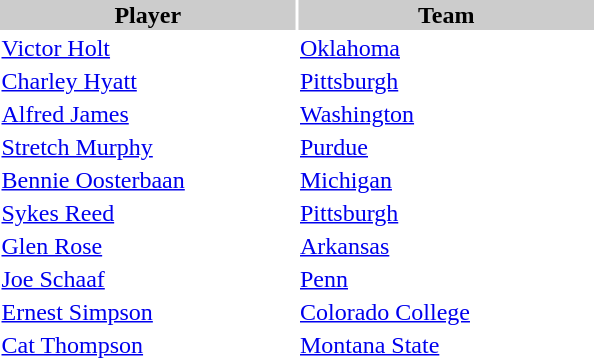<table style="width:400px" "border:'1' 'solid' 'gray'">
<tr>
<th bgcolor="#CCCCCC" style="width:40%">Player</th>
<th bgcolor="#CCCCCC" style="width:40%">Team</th>
</tr>
<tr>
<td><a href='#'>Victor Holt</a></td>
<td><a href='#'>Oklahoma</a></td>
</tr>
<tr>
<td><a href='#'>Charley Hyatt</a></td>
<td><a href='#'>Pittsburgh</a></td>
</tr>
<tr>
<td><a href='#'>Alfred James</a></td>
<td><a href='#'>Washington</a></td>
</tr>
<tr>
<td><a href='#'>Stretch Murphy</a></td>
<td><a href='#'>Purdue</a></td>
</tr>
<tr>
<td><a href='#'>Bennie Oosterbaan</a></td>
<td><a href='#'>Michigan</a></td>
</tr>
<tr>
<td><a href='#'>Sykes Reed</a></td>
<td><a href='#'>Pittsburgh</a></td>
</tr>
<tr>
<td><a href='#'>Glen Rose</a></td>
<td><a href='#'>Arkansas</a></td>
</tr>
<tr>
<td><a href='#'>Joe Schaaf</a></td>
<td><a href='#'>Penn</a></td>
</tr>
<tr>
<td><a href='#'>Ernest Simpson</a></td>
<td><a href='#'>Colorado College</a></td>
</tr>
<tr>
<td><a href='#'>Cat Thompson</a></td>
<td><a href='#'>Montana State</a></td>
</tr>
</table>
